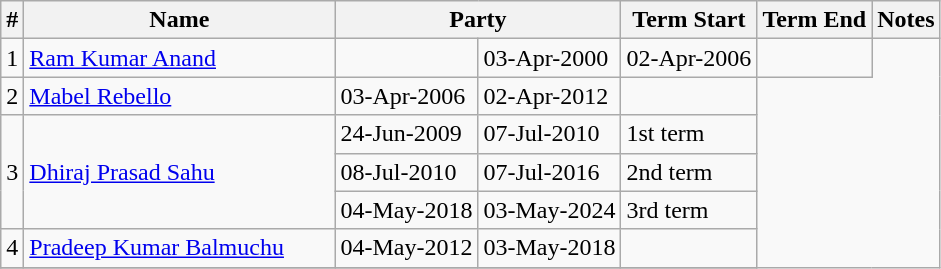<table class="wikitable sortable">
<tr>
<th>#</th>
<th style="width:200px">Name</th>
<th colspan="2">Party</th>
<th>Term Start</th>
<th>Term End</th>
<th>Notes</th>
</tr>
<tr>
<td>1</td>
<td><a href='#'>Ram Kumar Anand</a></td>
<td></td>
<td>03-Apr-2000</td>
<td>02-Apr-2006</td>
<td></td>
</tr>
<tr>
<td>2</td>
<td><a href='#'>Mabel Rebello</a></td>
<td>03-Apr-2006</td>
<td>02-Apr-2012</td>
<td></td>
</tr>
<tr>
<td rowspan=3>3</td>
<td rowspan=3><a href='#'>Dhiraj Prasad Sahu</a></td>
<td>24-Jun-2009</td>
<td>07-Jul-2010</td>
<td>1st term</td>
</tr>
<tr>
<td>08-Jul-2010</td>
<td>07-Jul-2016</td>
<td>2nd term</td>
</tr>
<tr>
<td>04-May-2018</td>
<td>03-May-2024</td>
<td>3rd term</td>
</tr>
<tr>
<td>4</td>
<td><a href='#'>Pradeep Kumar Balmuchu</a></td>
<td>04-May-2012</td>
<td>03-May-2018</td>
<td></td>
</tr>
<tr>
</tr>
</table>
